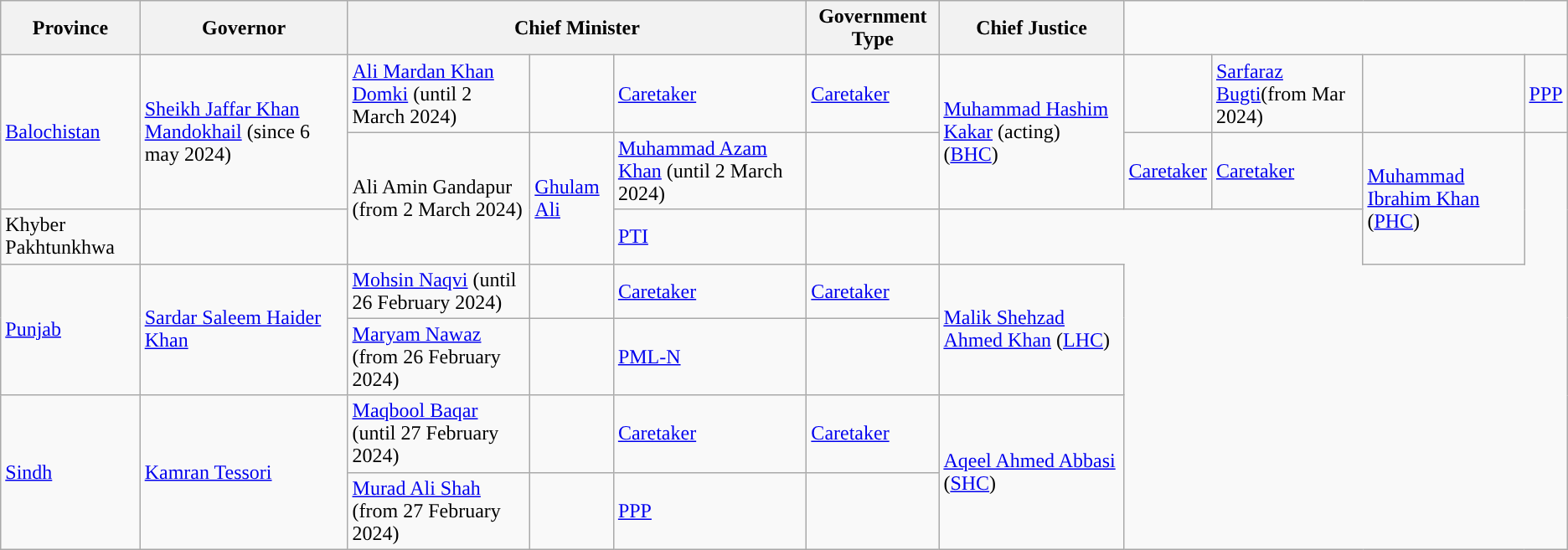<table class="wikitable">
<tr>
<th>Province</th>
<th>Governor</th>
<th colspan="3">Chief Minister</th>
<th>Government Type</th>
<th>Chief Justice</th>
</tr>
<tr>
<td rowspan="2"><a href='#'>Balochistan</a></td>
<td rowspan="2"><a href='#'>Sheikh Jaffar Khan Mandokhail</a> (since 6 may 2024)</td>
<td><a href='#'>Ali Mardan Khan Domki</a> (until 2 March 2024)</td>
<td></td>
<td><a href='#'>Caretaker</a></td>
<td><a href='#'>Caretaker</a></td>
<td rowspan="2"><a href='#'>Muhammad Hashim Kakar</a> (acting) (<a href='#'>BHC</a>)</td>
<td></td>
<td><a href='#'>Sarfaraz Bugti</a>(from Mar 2024)</td>
<td style="background-color: "></td>
<td><a href='#'>PPP</a></td>
</tr>
<tr>
<td rowspan="2">Ali Amin Gandapur (from 2 March 2024)</td>
<td rowspan="2"><a href='#'>Ghulam Ali</a></td>
<td><a href='#'>Muhammad Azam Khan</a> (until 2 March 2024)</td>
<td></td>
<td><a href='#'>Caretaker</a></td>
<td><a href='#'>Caretaker</a></td>
<td rowspan="2"><a href='#'>Muhammad Ibrahim Khan</a> (<a href='#'>PHC</a>)</td>
</tr>
<tr>
<td>Khyber Pakhtunkhwa</td>
<td style="background-color: "></td>
<td><a href='#'>PTI</a></td>
<td></td>
</tr>
<tr>
<td rowspan="2"><a href='#'>Punjab</a></td>
<td rowspan="2"><a href='#'>Sardar Saleem Haider Khan</a></td>
<td><a href='#'>Mohsin Naqvi</a> (until 26 February 2024)</td>
<td></td>
<td><a href='#'>Caretaker</a></td>
<td><a href='#'>Caretaker</a></td>
<td rowspan="2"><a href='#'>Malik Shehzad Ahmed Khan</a> (<a href='#'>LHC</a>)</td>
</tr>
<tr>
<td><a href='#'>Maryam Nawaz</a> (from 26 February 2024)</td>
<td style="background-color: "></td>
<td><a href='#'>PML-N</a></td>
<td></td>
</tr>
<tr>
<td rowspan="2"><a href='#'>Sindh</a></td>
<td rowspan="2"><a href='#'>Kamran Tessori</a></td>
<td><a href='#'>Maqbool Baqar</a> (until 27 February 2024)</td>
<td></td>
<td><a href='#'>Caretaker</a></td>
<td><a href='#'>Caretaker</a></td>
<td rowspan="2"><a href='#'>Aqeel Ahmed Abbasi</a> (<a href='#'>SHC</a>)</td>
</tr>
<tr>
<td><a href='#'>Murad Ali Shah</a> (from 27 February 2024)</td>
<td style="background-color: "></td>
<td><a href='#'>PPP</a></td>
<td></td>
</tr>
</table>
